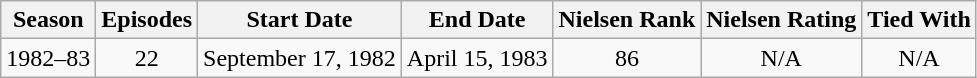<table class="wikitable" style="text-align:center">
<tr>
<th>Season</th>
<th>Episodes</th>
<th>Start Date</th>
<th>End Date</th>
<th>Nielsen Rank</th>
<th>Nielsen Rating</th>
<th>Tied With</th>
</tr>
<tr>
<td>1982–83</td>
<td>22</td>
<td>September 17, 1982</td>
<td>April 15, 1983</td>
<td>86</td>
<td>N/A</td>
<td>N/A</td>
</tr>
</table>
